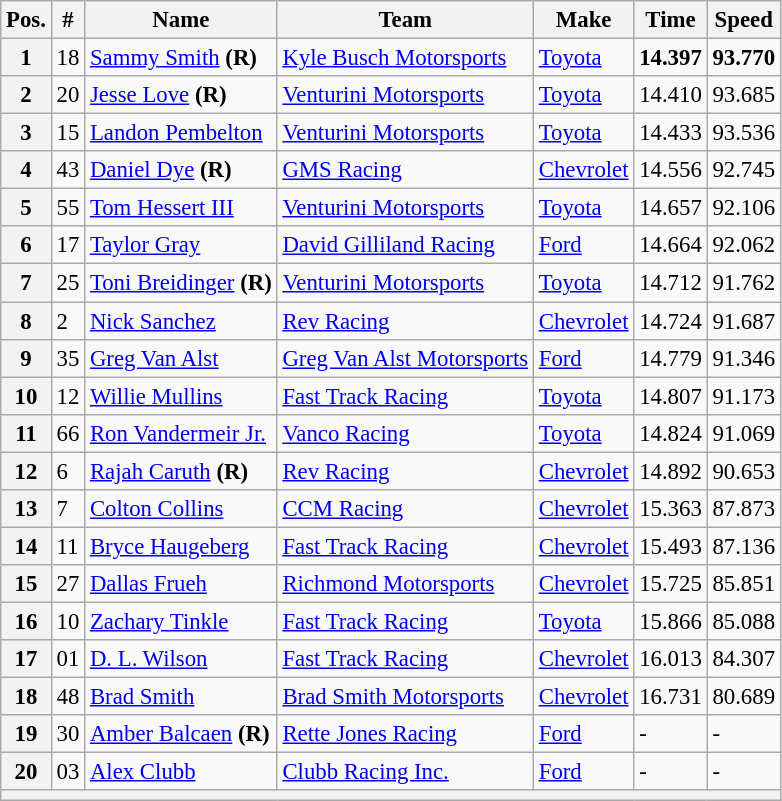<table class="wikitable" style="font-size:95%">
<tr>
<th>Pos.</th>
<th>#</th>
<th>Name</th>
<th>Team</th>
<th>Make</th>
<th>Time</th>
<th>Speed</th>
</tr>
<tr>
<th>1</th>
<td>18</td>
<td><a href='#'>Sammy Smith</a> <strong>(R)</strong></td>
<td><a href='#'>Kyle Busch Motorsports</a></td>
<td><a href='#'>Toyota</a></td>
<td><strong>14.397</strong></td>
<td><strong>93.770</strong></td>
</tr>
<tr>
<th>2</th>
<td>20</td>
<td><a href='#'>Jesse Love</a> <strong>(R)</strong></td>
<td><a href='#'>Venturini Motorsports</a></td>
<td><a href='#'>Toyota</a></td>
<td>14.410</td>
<td>93.685</td>
</tr>
<tr>
<th>3</th>
<td>15</td>
<td><a href='#'>Landon Pembelton</a></td>
<td><a href='#'>Venturini Motorsports</a></td>
<td><a href='#'>Toyota</a></td>
<td>14.433</td>
<td>93.536</td>
</tr>
<tr>
<th>4</th>
<td>43</td>
<td><a href='#'>Daniel Dye</a> <strong>(R)</strong></td>
<td><a href='#'>GMS Racing</a></td>
<td><a href='#'>Chevrolet</a></td>
<td>14.556</td>
<td>92.745</td>
</tr>
<tr>
<th>5</th>
<td>55</td>
<td><a href='#'>Tom Hessert III</a></td>
<td><a href='#'>Venturini Motorsports</a></td>
<td><a href='#'>Toyota</a></td>
<td>14.657</td>
<td>92.106</td>
</tr>
<tr>
<th>6</th>
<td>17</td>
<td><a href='#'>Taylor Gray</a></td>
<td><a href='#'>David Gilliland Racing</a></td>
<td><a href='#'>Ford</a></td>
<td>14.664</td>
<td>92.062</td>
</tr>
<tr>
<th>7</th>
<td>25</td>
<td><a href='#'>Toni Breidinger</a> <strong>(R)</strong></td>
<td><a href='#'>Venturini Motorsports</a></td>
<td><a href='#'>Toyota</a></td>
<td>14.712</td>
<td>91.762</td>
</tr>
<tr>
<th>8</th>
<td>2</td>
<td><a href='#'>Nick Sanchez</a></td>
<td><a href='#'>Rev Racing</a></td>
<td><a href='#'>Chevrolet</a></td>
<td>14.724</td>
<td>91.687</td>
</tr>
<tr>
<th>9</th>
<td>35</td>
<td><a href='#'>Greg Van Alst</a></td>
<td><a href='#'>Greg Van Alst Motorsports</a></td>
<td><a href='#'>Ford</a></td>
<td>14.779</td>
<td>91.346</td>
</tr>
<tr>
<th>10</th>
<td>12</td>
<td><a href='#'>Willie Mullins</a></td>
<td><a href='#'>Fast Track Racing</a></td>
<td><a href='#'>Toyota</a></td>
<td>14.807</td>
<td>91.173</td>
</tr>
<tr>
<th>11</th>
<td>66</td>
<td><a href='#'>Ron Vandermeir Jr.</a></td>
<td><a href='#'>Vanco Racing</a></td>
<td><a href='#'>Toyota</a></td>
<td>14.824</td>
<td>91.069</td>
</tr>
<tr>
<th>12</th>
<td>6</td>
<td><a href='#'>Rajah Caruth</a> <strong>(R)</strong></td>
<td><a href='#'>Rev Racing</a></td>
<td><a href='#'>Chevrolet</a></td>
<td>14.892</td>
<td>90.653</td>
</tr>
<tr>
<th>13</th>
<td>7</td>
<td><a href='#'>Colton Collins</a></td>
<td><a href='#'>CCM Racing</a></td>
<td><a href='#'>Chevrolet</a></td>
<td>15.363</td>
<td>87.873</td>
</tr>
<tr>
<th>14</th>
<td>11</td>
<td><a href='#'>Bryce Haugeberg</a></td>
<td><a href='#'>Fast Track Racing</a></td>
<td><a href='#'>Chevrolet</a></td>
<td>15.493</td>
<td>87.136</td>
</tr>
<tr>
<th>15</th>
<td>27</td>
<td><a href='#'>Dallas Frueh</a></td>
<td><a href='#'>Richmond Motorsports</a></td>
<td><a href='#'>Chevrolet</a></td>
<td>15.725</td>
<td>85.851</td>
</tr>
<tr>
<th>16</th>
<td>10</td>
<td><a href='#'>Zachary Tinkle</a></td>
<td><a href='#'>Fast Track Racing</a></td>
<td><a href='#'>Toyota</a></td>
<td>15.866</td>
<td>85.088</td>
</tr>
<tr>
<th>17</th>
<td>01</td>
<td><a href='#'>D. L. Wilson</a></td>
<td><a href='#'>Fast Track Racing</a></td>
<td><a href='#'>Chevrolet</a></td>
<td>16.013</td>
<td>84.307</td>
</tr>
<tr>
<th>18</th>
<td>48</td>
<td><a href='#'>Brad Smith</a></td>
<td><a href='#'>Brad Smith Motorsports</a></td>
<td><a href='#'>Chevrolet</a></td>
<td>16.731</td>
<td>80.689</td>
</tr>
<tr>
<th>19</th>
<td>30</td>
<td><a href='#'>Amber Balcaen</a> <strong>(R)</strong></td>
<td><a href='#'>Rette Jones Racing</a></td>
<td><a href='#'>Ford</a></td>
<td>-</td>
<td>-</td>
</tr>
<tr>
<th>20</th>
<td>03</td>
<td><a href='#'>Alex Clubb</a></td>
<td><a href='#'>Clubb Racing Inc.</a></td>
<td><a href='#'>Ford</a></td>
<td>-</td>
<td>-</td>
</tr>
<tr>
<th colspan="7"></th>
</tr>
</table>
